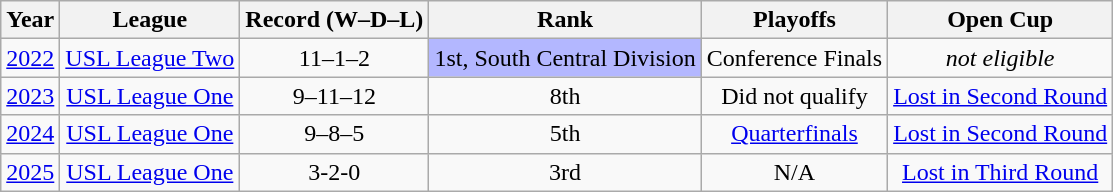<table class="wikitable" style="text-align: center;">
<tr>
<th>Year</th>
<th>League</th>
<th>Record (W–D–L)</th>
<th>Rank</th>
<th>Playoffs</th>
<th>Open Cup</th>
</tr>
<tr>
<td><a href='#'>2022</a></td>
<td><a href='#'>USL League Two</a></td>
<td>11–1–2</td>
<td bgcolor="B3B7FF">1st, South Central Division</td>
<td>Conference Finals</td>
<td><em>not eligible</em></td>
</tr>
<tr>
<td><a href='#'>2023</a></td>
<td><a href='#'>USL League One</a></td>
<td>9–11–12</td>
<td>8th</td>
<td>Did not qualify</td>
<td><a href='#'>Lost in Second Round</a></td>
</tr>
<tr>
<td><a href='#'>2024</a></td>
<td><a href='#'>USL League One</a></td>
<td>9–8–5</td>
<td>5th</td>
<td><a href='#'>Quarterfinals</a></td>
<td><a href='#'>Lost in Second Round</a></td>
</tr>
<tr>
<td><a href='#'>2025</a></td>
<td><a href='#'>USL League One</a></td>
<td>3-2-0</td>
<td>3rd</td>
<td>N/A</td>
<td><a href='#'>Lost in Third Round</a></td>
</tr>
</table>
